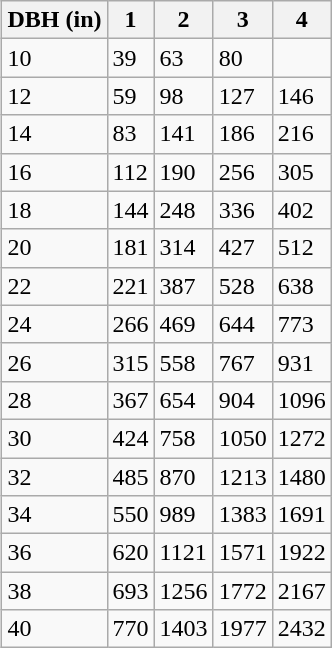<table class="wikitable" style="float:right; margin-left: 5em;">
<tr>
<th>DBH (in)</th>
<th>1</th>
<th>2</th>
<th>3</th>
<th>4</th>
</tr>
<tr>
<td>10</td>
<td>39</td>
<td>63</td>
<td>80</td>
<td></td>
</tr>
<tr>
<td>12</td>
<td>59</td>
<td>98</td>
<td>127</td>
<td>146</td>
</tr>
<tr>
<td>14</td>
<td>83</td>
<td>141</td>
<td>186</td>
<td>216</td>
</tr>
<tr>
<td>16</td>
<td>112</td>
<td>190</td>
<td>256</td>
<td>305</td>
</tr>
<tr>
<td>18</td>
<td>144</td>
<td>248</td>
<td>336</td>
<td>402</td>
</tr>
<tr>
<td>20</td>
<td>181</td>
<td>314</td>
<td>427</td>
<td>512</td>
</tr>
<tr>
<td>22</td>
<td>221</td>
<td>387</td>
<td>528</td>
<td>638</td>
</tr>
<tr>
<td>24</td>
<td>266</td>
<td>469</td>
<td>644</td>
<td>773</td>
</tr>
<tr>
<td>26</td>
<td>315</td>
<td>558</td>
<td>767</td>
<td>931</td>
</tr>
<tr>
<td>28</td>
<td>367</td>
<td>654</td>
<td>904</td>
<td>1096</td>
</tr>
<tr>
<td>30</td>
<td>424</td>
<td>758</td>
<td>1050</td>
<td>1272</td>
</tr>
<tr>
<td>32</td>
<td>485</td>
<td>870</td>
<td>1213</td>
<td>1480</td>
</tr>
<tr>
<td>34</td>
<td>550</td>
<td>989</td>
<td>1383</td>
<td>1691</td>
</tr>
<tr>
<td>36</td>
<td>620</td>
<td>1121</td>
<td>1571</td>
<td>1922</td>
</tr>
<tr>
<td>38</td>
<td>693</td>
<td>1256</td>
<td>1772</td>
<td>2167</td>
</tr>
<tr>
<td>40</td>
<td>770</td>
<td>1403</td>
<td>1977</td>
<td>2432</td>
</tr>
</table>
